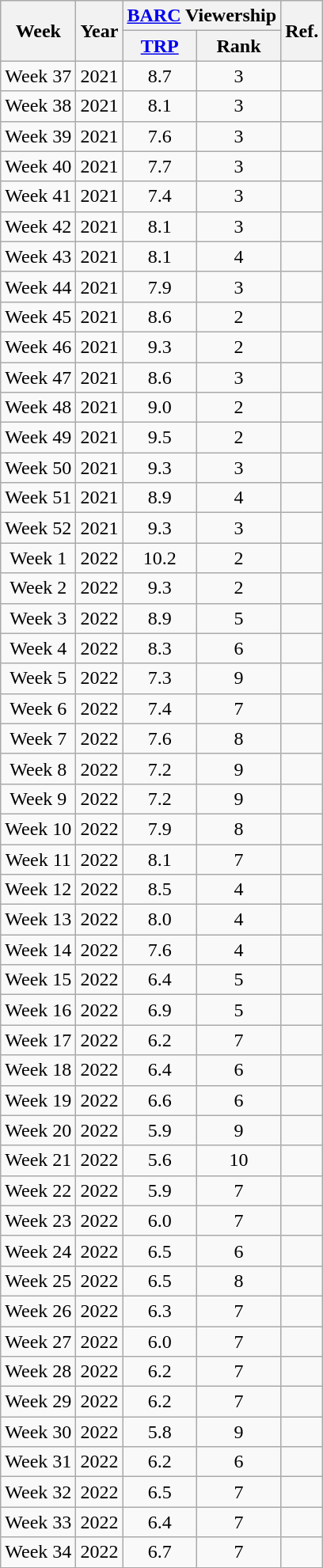<table class="wikitable sortable" style="text-align:center">
<tr>
<th rowspan="2">Week</th>
<th rowspan="2">Year</th>
<th colspan="2"><a href='#'>BARC</a> Viewership</th>
<th rowspan="2">Ref.</th>
</tr>
<tr>
<th><a href='#'>TRP</a></th>
<th>Rank</th>
</tr>
<tr>
<td>Week 37</td>
<td>2021</td>
<td>8.7</td>
<td>3</td>
<td></td>
</tr>
<tr>
<td>Week 38</td>
<td>2021</td>
<td>8.1</td>
<td>3</td>
<td></td>
</tr>
<tr>
<td>Week 39</td>
<td>2021</td>
<td>7.6</td>
<td>3</td>
<td></td>
</tr>
<tr>
<td>Week 40</td>
<td>2021</td>
<td>7.7</td>
<td>3</td>
<td></td>
</tr>
<tr>
<td>Week 41</td>
<td>2021</td>
<td>7.4</td>
<td>3</td>
<td></td>
</tr>
<tr>
<td>Week 42</td>
<td>2021</td>
<td>8.1</td>
<td>3</td>
<td></td>
</tr>
<tr>
<td>Week 43</td>
<td>2021</td>
<td>8.1</td>
<td>4</td>
<td></td>
</tr>
<tr>
<td>Week 44</td>
<td>2021</td>
<td>7.9</td>
<td>3</td>
<td></td>
</tr>
<tr>
<td>Week 45</td>
<td>2021</td>
<td>8.6</td>
<td>2</td>
<td></td>
</tr>
<tr>
<td>Week 46</td>
<td>2021</td>
<td>9.3</td>
<td>2</td>
<td></td>
</tr>
<tr>
<td>Week 47</td>
<td>2021</td>
<td>8.6</td>
<td>3</td>
<td></td>
</tr>
<tr>
<td>Week 48</td>
<td>2021</td>
<td>9.0</td>
<td>2</td>
<td></td>
</tr>
<tr>
<td>Week 49</td>
<td>2021</td>
<td>9.5</td>
<td>2</td>
<td></td>
</tr>
<tr>
<td>Week 50</td>
<td>2021</td>
<td>9.3</td>
<td>3</td>
<td></td>
</tr>
<tr>
<td>Week 51</td>
<td>2021</td>
<td>8.9</td>
<td>4</td>
<td></td>
</tr>
<tr>
<td>Week 52</td>
<td>2021</td>
<td>9.3</td>
<td>3</td>
<td></td>
</tr>
<tr>
<td>Week 1</td>
<td>2022</td>
<td>10.2</td>
<td>2</td>
<td></td>
</tr>
<tr>
<td>Week 2</td>
<td>2022</td>
<td>9.3</td>
<td>2</td>
<td></td>
</tr>
<tr>
<td>Week 3</td>
<td>2022</td>
<td>8.9</td>
<td>5</td>
<td></td>
</tr>
<tr>
<td>Week 4</td>
<td>2022</td>
<td>8.3</td>
<td>6</td>
<td></td>
</tr>
<tr>
<td>Week 5</td>
<td>2022</td>
<td>7.3</td>
<td>9</td>
<td></td>
</tr>
<tr>
<td>Week 6</td>
<td>2022</td>
<td>7.4</td>
<td>7</td>
<td></td>
</tr>
<tr>
<td>Week 7</td>
<td>2022</td>
<td>7.6</td>
<td>8</td>
<td></td>
</tr>
<tr>
<td>Week 8</td>
<td>2022</td>
<td>7.2</td>
<td>9</td>
<td></td>
</tr>
<tr>
<td>Week 9</td>
<td>2022</td>
<td>7.2</td>
<td>9</td>
<td></td>
</tr>
<tr>
<td>Week 10</td>
<td>2022</td>
<td>7.9</td>
<td>8</td>
<td></td>
</tr>
<tr>
<td>Week 11</td>
<td>2022</td>
<td>8.1</td>
<td>7</td>
<td></td>
</tr>
<tr>
<td>Week 12</td>
<td>2022</td>
<td>8.5</td>
<td>4</td>
<td></td>
</tr>
<tr>
<td>Week 13</td>
<td>2022</td>
<td>8.0</td>
<td>4</td>
<td></td>
</tr>
<tr>
<td>Week 14</td>
<td>2022</td>
<td>7.6</td>
<td>4</td>
<td></td>
</tr>
<tr>
<td>Week 15</td>
<td>2022</td>
<td>6.4</td>
<td>5</td>
<td></td>
</tr>
<tr>
<td>Week 16</td>
<td>2022</td>
<td>6.9</td>
<td>5</td>
<td></td>
</tr>
<tr>
<td>Week 17</td>
<td>2022</td>
<td>6.2</td>
<td>7</td>
<td></td>
</tr>
<tr>
<td>Week 18</td>
<td>2022</td>
<td>6.4</td>
<td>6</td>
<td></td>
</tr>
<tr>
<td>Week 19</td>
<td>2022</td>
<td>6.6</td>
<td>6</td>
<td></td>
</tr>
<tr>
<td>Week 20</td>
<td>2022</td>
<td>5.9</td>
<td>9</td>
<td></td>
</tr>
<tr>
<td>Week 21</td>
<td>2022</td>
<td>5.6</td>
<td>10</td>
<td></td>
</tr>
<tr>
<td>Week 22</td>
<td>2022</td>
<td>5.9</td>
<td>7</td>
<td></td>
</tr>
<tr>
<td>Week 23</td>
<td>2022</td>
<td>6.0</td>
<td>7</td>
<td></td>
</tr>
<tr>
<td>Week 24</td>
<td>2022</td>
<td>6.5</td>
<td>6</td>
<td></td>
</tr>
<tr>
<td>Week 25</td>
<td>2022</td>
<td>6.5</td>
<td>8</td>
<td></td>
</tr>
<tr>
<td>Week 26</td>
<td>2022</td>
<td>6.3</td>
<td>7</td>
<td></td>
</tr>
<tr>
<td>Week 27</td>
<td>2022</td>
<td>6.0</td>
<td>7</td>
<td></td>
</tr>
<tr>
<td>Week 28</td>
<td>2022</td>
<td>6.2</td>
<td>7</td>
<td></td>
</tr>
<tr>
<td>Week 29</td>
<td>2022</td>
<td>6.2</td>
<td>7</td>
<td></td>
</tr>
<tr>
<td>Week 30</td>
<td>2022</td>
<td>5.8</td>
<td>9</td>
<td></td>
</tr>
<tr>
<td>Week 31</td>
<td>2022</td>
<td>6.2</td>
<td>6</td>
<td></td>
</tr>
<tr>
<td>Week 32</td>
<td>2022</td>
<td>6.5</td>
<td>7</td>
<td></td>
</tr>
<tr>
<td>Week 33</td>
<td>2022</td>
<td>6.4</td>
<td>7</td>
<td></td>
</tr>
<tr>
<td>Week 34</td>
<td>2022</td>
<td>6.7</td>
<td>7</td>
<td></td>
</tr>
</table>
